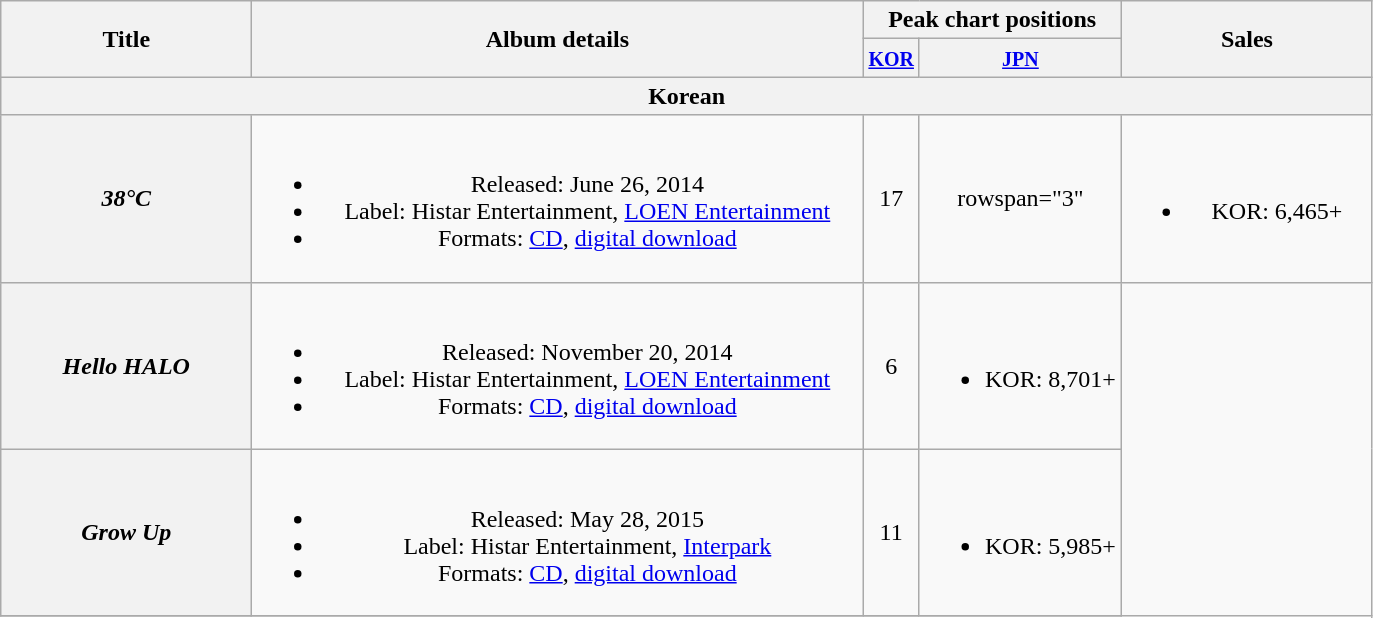<table class="wikitable plainrowheaders" style="text-align:center;">
<tr>
<th scope="col" rowspan="2" style="width:10em;">Title</th>
<th scope="col" rowspan="2" style="width:25em;">Album details</th>
<th scope="col" colspan="2" style="width:5em;">Peak chart positions</th>
<th scope="col" rowspan="2" style="width:10em;">Sales</th>
</tr>
<tr>
<th><small><a href='#'>KOR</a></small><br></th>
<th><small><a href='#'>JPN</a></small><br></th>
</tr>
<tr>
<th scope="col" colspan="5">Korean</th>
</tr>
<tr>
<th scope="row"><em>38°C</em></th>
<td><br><ul><li>Released: June 26, 2014</li><li>Label: Histar Entertainment, <a href='#'>LOEN Entertainment</a></li><li>Formats: <a href='#'>CD</a>, <a href='#'>digital download</a></li></ul></td>
<td>17</td>
<td>rowspan="3" </td>
<td><br><ul><li>KOR: 6,465+</li></ul></td>
</tr>
<tr>
<th scope="row"><em>Hello HALO</em></th>
<td><br><ul><li>Released: November 20, 2014</li><li>Label: Histar Entertainment, <a href='#'>LOEN Entertainment</a></li><li>Formats: <a href='#'>CD</a>, <a href='#'>digital download</a></li></ul></td>
<td>6</td>
<td><br><ul><li>KOR: 8,701+</li></ul></td>
</tr>
<tr>
<th scope="row"><em>Grow Up</em></th>
<td><br><ul><li>Released: May 28, 2015</li><li>Label: Histar Entertainment, <a href='#'>Interpark</a></li><li>Formats: <a href='#'>CD</a>, <a href='#'>digital download</a></li></ul></td>
<td>11</td>
<td><br><ul><li>KOR: 5,985+</li></ul></td>
</tr>
<tr>
</tr>
</table>
